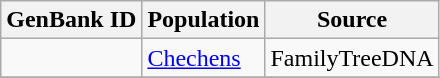<table class="wikitable sortable">
<tr>
<th scope="col">GenBank ID</th>
<th scope="col">Population</th>
<th scope="col">Source</th>
</tr>
<tr>
<td></td>
<td><a href='#'>Chechens</a></td>
<td>FamilyTreeDNA</td>
</tr>
<tr>
</tr>
</table>
